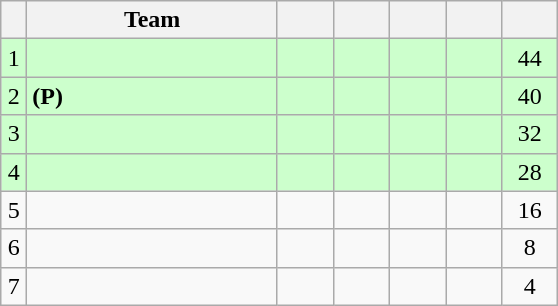<table class="wikitable" style="text-align:center; margin-bottom:0">
<tr>
<th style="width:10px"></th>
<th style="width:45%;">Team</th>
<th style="width:30px;"></th>
<th style="width:30px;"></th>
<th style="width:30px;"></th>
<th style="width:30px;"></th>
<th style="width:30px;"></th>
</tr>
<tr style="background:#ccffcc;">
<td>1</td>
<td style="text-align:left;"></td>
<td></td>
<td></td>
<td></td>
<td></td>
<td>44</td>
</tr>
<tr style="background:#ccffcc;">
<td>2</td>
<td style="text-align:left;"> <strong>(P)</strong></td>
<td></td>
<td></td>
<td></td>
<td></td>
<td>40</td>
</tr>
<tr style="background:#ccffcc;">
<td>3</td>
<td style="text-align:left;"></td>
<td></td>
<td></td>
<td></td>
<td></td>
<td>32</td>
</tr>
<tr style="background:#ccffcc;">
<td>4</td>
<td style="text-align:left;"></td>
<td></td>
<td></td>
<td></td>
<td></td>
<td>28</td>
</tr>
<tr>
<td>5</td>
<td style="text-align:left;"></td>
<td></td>
<td></td>
<td></td>
<td></td>
<td>16</td>
</tr>
<tr>
<td>6</td>
<td style="text-align:left;"></td>
<td></td>
<td></td>
<td></td>
<td></td>
<td>8</td>
</tr>
<tr>
<td>7</td>
<td style="text-align:left;"></td>
<td></td>
<td></td>
<td></td>
<td></td>
<td>4</td>
</tr>
</table>
